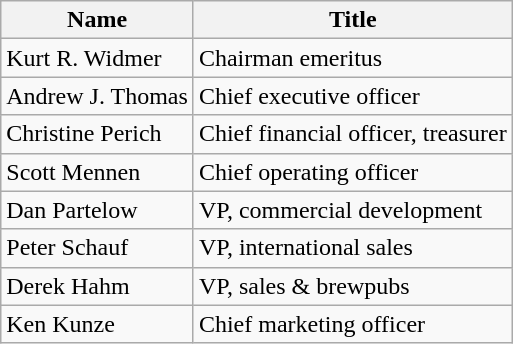<table class="wikitable">
<tr>
<th>Name</th>
<th>Title</th>
</tr>
<tr>
<td>Kurt R. Widmer</td>
<td>Chairman emeritus</td>
</tr>
<tr>
<td>Andrew J. Thomas</td>
<td>Chief executive officer</td>
</tr>
<tr>
<td>Christine Perich</td>
<td>Chief financial officer, treasurer</td>
</tr>
<tr>
<td>Scott Mennen</td>
<td>Chief operating officer</td>
</tr>
<tr>
<td>Dan Partelow</td>
<td>VP, commercial development</td>
</tr>
<tr>
<td>Peter Schauf</td>
<td>VP, international sales</td>
</tr>
<tr>
<td>Derek Hahm</td>
<td>VP, sales & brewpubs</td>
</tr>
<tr>
<td>Ken Kunze</td>
<td>Chief marketing officer</td>
</tr>
</table>
